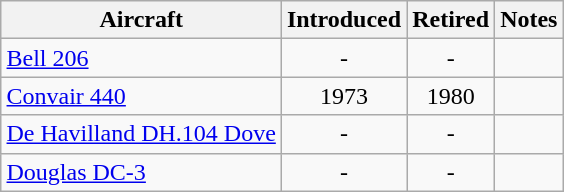<table class="wikitable" style="margin:auto">
<tr>
<th>Aircraft</th>
<th>Introduced</th>
<th>Retired</th>
<th>Notes</th>
</tr>
<tr>
<td><a href='#'>Bell 206</a></td>
<td style="text-align:center">-</td>
<td style="text-align:center">-</td>
<td></td>
</tr>
<tr>
<td><a href='#'>Convair 440</a></td>
<td style="text-align:center">1973</td>
<td style="text-align:center">1980</td>
<td></td>
</tr>
<tr>
<td><a href='#'>De Havilland DH.104 Dove</a></td>
<td style="text-align:center">-</td>
<td style="text-align:center">-</td>
<td></td>
</tr>
<tr>
<td><a href='#'>Douglas DC-3</a></td>
<td style="text-align:center">-</td>
<td style="text-align:center">-</td>
<td></td>
</tr>
</table>
